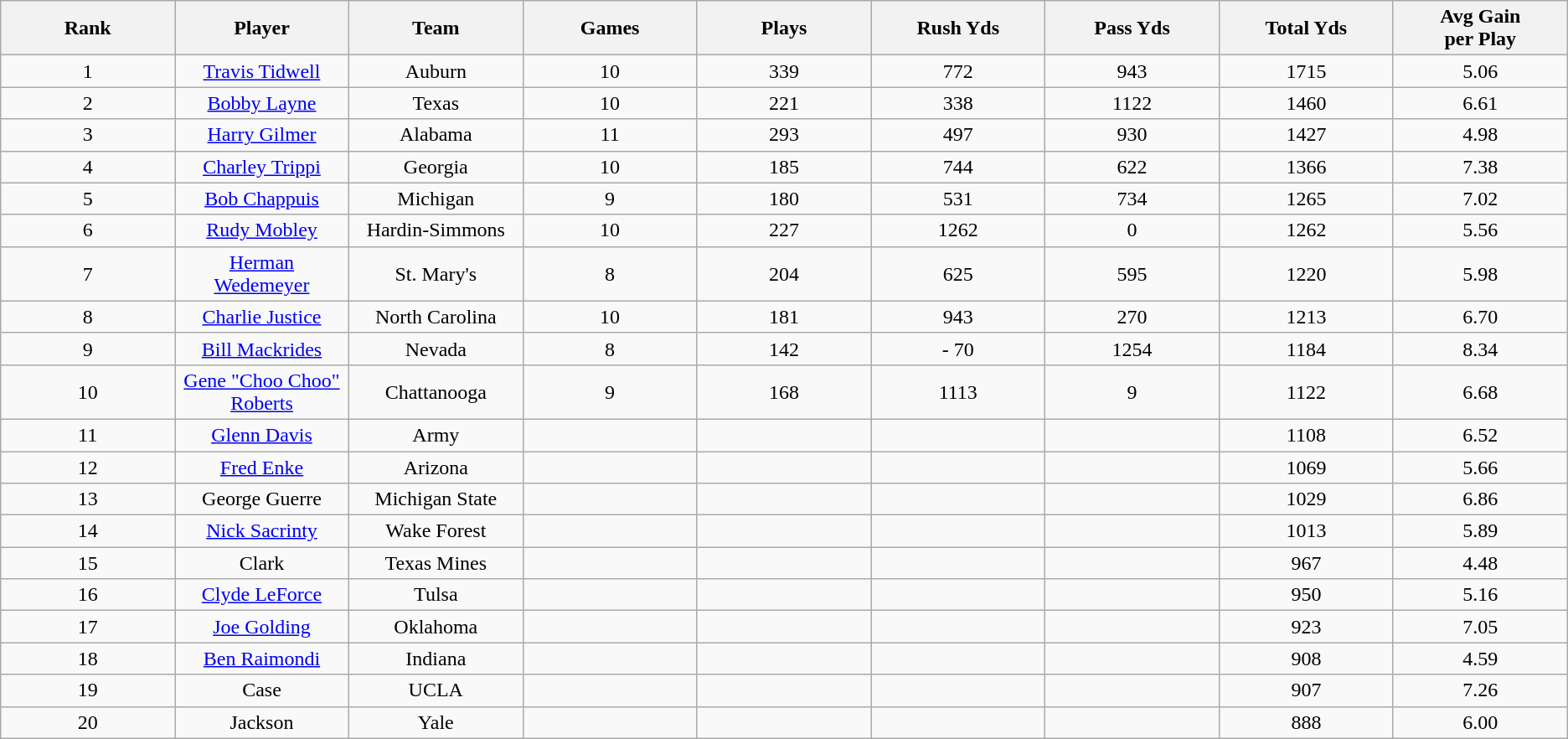<table class="wikitable sortable">
<tr>
<th bgcolor="#DDDDFF" width="10%">Rank</th>
<th bgcolor="#DDDDFF" width="10%">Player</th>
<th bgcolor="#DDDDFF" width="10%">Team</th>
<th bgcolor="#DDDDFF" width="10%">Games</th>
<th bgcolor="#DDDDFF" width="10%">Plays</th>
<th bgcolor="#DDDDFF" width="10%">Rush Yds</th>
<th bgcolor="#DDDDFF" width="10%">Pass Yds</th>
<th bgcolor="#DDDDFF" width="10%">Total Yds</th>
<th bgcolor="#DDDDFF" width="10%">Avg Gain<br>per Play</th>
</tr>
<tr align="center">
<td>1</td>
<td><a href='#'>Travis Tidwell</a></td>
<td>Auburn</td>
<td>10</td>
<td>339</td>
<td>772</td>
<td>943</td>
<td>1715</td>
<td>5.06</td>
</tr>
<tr align="center">
<td>2</td>
<td><a href='#'>Bobby Layne</a></td>
<td>Texas</td>
<td>10</td>
<td>221</td>
<td>338</td>
<td>1122</td>
<td>1460</td>
<td>6.61</td>
</tr>
<tr align="center">
<td>3</td>
<td><a href='#'>Harry Gilmer</a></td>
<td>Alabama</td>
<td>11</td>
<td>293</td>
<td>497</td>
<td>930</td>
<td>1427</td>
<td>4.98</td>
</tr>
<tr align="center">
<td>4</td>
<td><a href='#'>Charley Trippi</a></td>
<td>Georgia</td>
<td>10</td>
<td>185</td>
<td>744</td>
<td>622</td>
<td>1366</td>
<td>7.38</td>
</tr>
<tr align="center">
<td>5</td>
<td><a href='#'>Bob Chappuis</a></td>
<td>Michigan</td>
<td>9</td>
<td>180</td>
<td>531</td>
<td>734</td>
<td>1265</td>
<td>7.02</td>
</tr>
<tr align="center">
<td>6</td>
<td><a href='#'>Rudy Mobley</a></td>
<td>Hardin-Simmons</td>
<td>10</td>
<td>227</td>
<td>1262</td>
<td>0</td>
<td>1262</td>
<td>5.56</td>
</tr>
<tr align="center">
<td>7</td>
<td><a href='#'>Herman Wedemeyer</a></td>
<td>St. Mary's</td>
<td>8</td>
<td>204</td>
<td>625</td>
<td>595</td>
<td>1220</td>
<td>5.98</td>
</tr>
<tr align="center">
<td>8</td>
<td><a href='#'>Charlie Justice</a></td>
<td>North Carolina</td>
<td>10</td>
<td>181</td>
<td>943</td>
<td>270</td>
<td>1213</td>
<td>6.70</td>
</tr>
<tr align="center">
<td>9</td>
<td><a href='#'>Bill Mackrides</a></td>
<td>Nevada</td>
<td>8</td>
<td>142</td>
<td>- 70</td>
<td>1254</td>
<td>1184</td>
<td>8.34</td>
</tr>
<tr align="center">
<td>10</td>
<td><a href='#'>Gene "Choo Choo" Roberts</a></td>
<td>Chattanooga</td>
<td>9</td>
<td>168</td>
<td>1113</td>
<td>9</td>
<td>1122</td>
<td>6.68</td>
</tr>
<tr align="center">
<td>11</td>
<td><a href='#'>Glenn Davis</a></td>
<td>Army</td>
<td></td>
<td></td>
<td></td>
<td></td>
<td>1108</td>
<td>6.52</td>
</tr>
<tr align="center">
<td>12</td>
<td><a href='#'>Fred Enke</a></td>
<td>Arizona</td>
<td></td>
<td></td>
<td></td>
<td></td>
<td>1069</td>
<td>5.66</td>
</tr>
<tr align="center">
<td>13</td>
<td>George Guerre</td>
<td>Michigan State</td>
<td></td>
<td></td>
<td></td>
<td></td>
<td>1029</td>
<td>6.86</td>
</tr>
<tr align="center">
<td>14</td>
<td><a href='#'>Nick Sacrinty</a></td>
<td>Wake Forest</td>
<td></td>
<td></td>
<td></td>
<td></td>
<td>1013</td>
<td>5.89</td>
</tr>
<tr align="center">
<td>15</td>
<td>Clark</td>
<td>Texas Mines</td>
<td></td>
<td></td>
<td></td>
<td></td>
<td>967</td>
<td>4.48</td>
</tr>
<tr align="center">
<td>16</td>
<td><a href='#'>Clyde LeForce</a></td>
<td>Tulsa</td>
<td></td>
<td></td>
<td></td>
<td></td>
<td>950</td>
<td>5.16</td>
</tr>
<tr align="center">
<td>17</td>
<td><a href='#'>Joe Golding</a></td>
<td>Oklahoma</td>
<td></td>
<td></td>
<td></td>
<td></td>
<td>923</td>
<td>7.05</td>
</tr>
<tr align="center">
<td>18</td>
<td><a href='#'>Ben Raimondi</a></td>
<td>Indiana</td>
<td></td>
<td></td>
<td></td>
<td></td>
<td>908</td>
<td>4.59</td>
</tr>
<tr align="center">
<td>19</td>
<td>Case</td>
<td>UCLA</td>
<td></td>
<td></td>
<td></td>
<td></td>
<td>907</td>
<td>7.26</td>
</tr>
<tr align="center">
<td>20</td>
<td>Jackson</td>
<td>Yale</td>
<td></td>
<td></td>
<td></td>
<td></td>
<td>888</td>
<td>6.00</td>
</tr>
</table>
